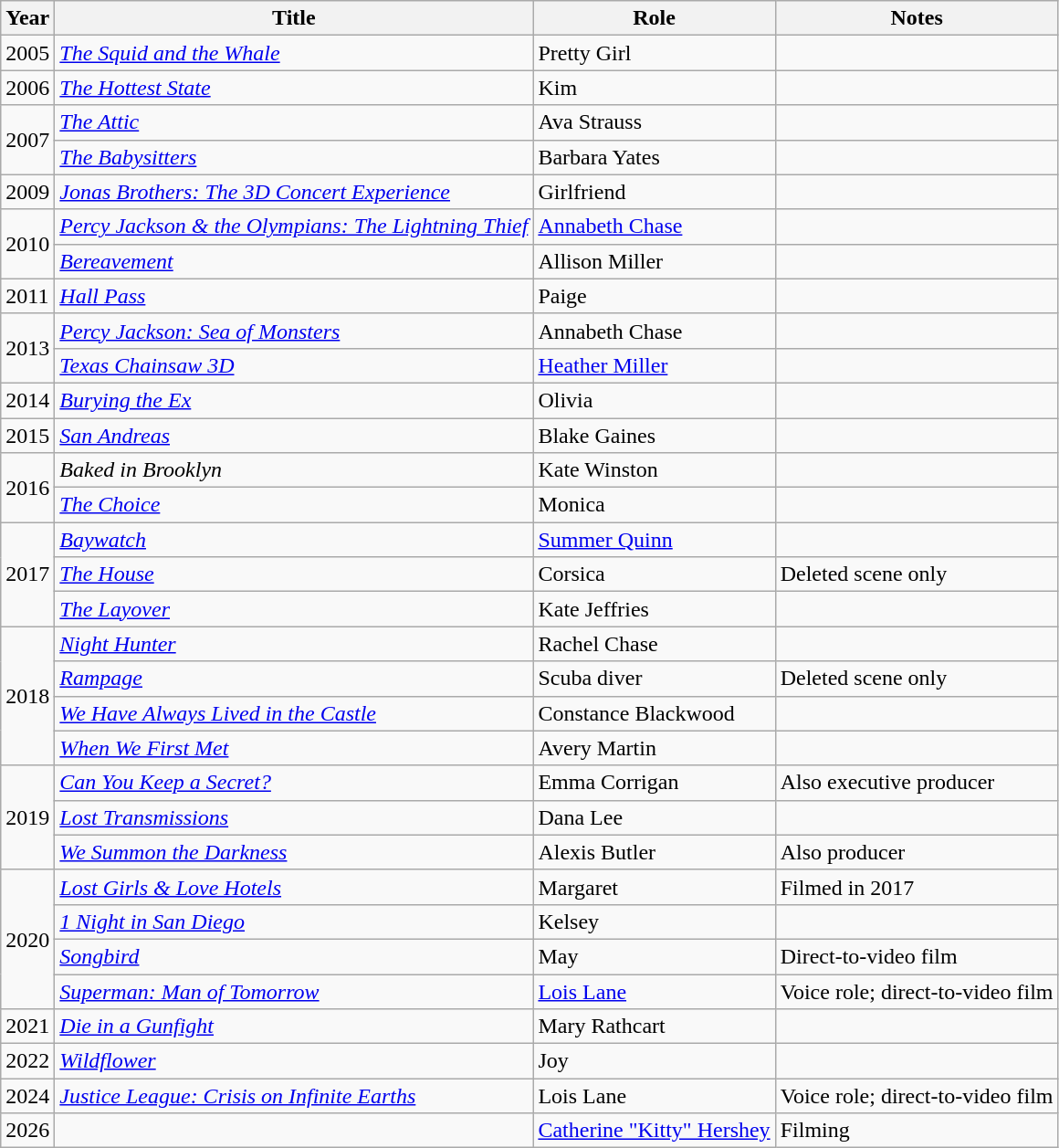<table class="wikitable sortable">
<tr>
<th>Year</th>
<th>Title</th>
<th>Role</th>
<th class="unsortable">Notes</th>
</tr>
<tr>
<td>2005</td>
<td data-sort-value="Squid and the Whale, The"><em><a href='#'>The Squid and the Whale</a></em></td>
<td>Pretty Girl</td>
<td></td>
</tr>
<tr>
<td>2006</td>
<td data-sort-value="Hottest State, The"><em><a href='#'>The Hottest State</a></em></td>
<td>Kim</td>
<td></td>
</tr>
<tr>
<td rowspan="2">2007</td>
<td data-sort-value="Attic, The"><em><a href='#'>The Attic</a></em></td>
<td>Ava Strauss</td>
<td></td>
</tr>
<tr>
<td data-sort-value="Babysitters, The"><em><a href='#'>The Babysitters</a></em></td>
<td>Barbara Yates</td>
<td></td>
</tr>
<tr>
<td>2009</td>
<td><em><a href='#'>Jonas Brothers: The 3D Concert Experience</a></em></td>
<td>Girlfriend</td>
<td></td>
</tr>
<tr>
<td rowspan="2">2010</td>
<td><em><a href='#'>Percy Jackson & the Olympians: The Lightning Thief</a></em></td>
<td><a href='#'>Annabeth Chase</a></td>
<td></td>
</tr>
<tr>
<td><em><a href='#'>Bereavement</a></em></td>
<td>Allison Miller</td>
<td></td>
</tr>
<tr>
<td>2011</td>
<td><em><a href='#'>Hall Pass</a></em></td>
<td>Paige</td>
<td></td>
</tr>
<tr>
<td rowspan="2">2013</td>
<td><em><a href='#'>Percy Jackson: Sea of Monsters</a></em></td>
<td>Annabeth Chase</td>
<td></td>
</tr>
<tr>
<td><em><a href='#'>Texas Chainsaw 3D</a></em></td>
<td><a href='#'>Heather Miller</a></td>
<td></td>
</tr>
<tr>
<td>2014</td>
<td><em><a href='#'>Burying the Ex</a></em></td>
<td>Olivia</td>
<td></td>
</tr>
<tr>
<td>2015</td>
<td><em><a href='#'>San Andreas</a></em></td>
<td>Blake Gaines</td>
<td></td>
</tr>
<tr>
<td rowspan="2">2016</td>
<td><em>Baked in Brooklyn</em></td>
<td>Kate Winston</td>
<td></td>
</tr>
<tr>
<td data-sort-value="Choice, The"><em><a href='#'>The Choice</a></em></td>
<td>Monica</td>
<td></td>
</tr>
<tr>
<td rowspan="3">2017</td>
<td><em><a href='#'>Baywatch</a></em></td>
<td><a href='#'>Summer Quinn</a></td>
<td></td>
</tr>
<tr>
<td data-sort-value="House, The"><em><a href='#'>The House</a></em></td>
<td>Corsica</td>
<td>Deleted scene only</td>
</tr>
<tr>
<td data-sort-value="Layover, The"><em><a href='#'>The Layover</a></em></td>
<td>Kate Jeffries</td>
<td></td>
</tr>
<tr>
<td rowspan="4">2018</td>
<td><em><a href='#'>Night Hunter</a></em></td>
<td>Rachel Chase</td>
<td></td>
</tr>
<tr>
<td><em><a href='#'>Rampage</a></em></td>
<td>Scuba diver</td>
<td>Deleted scene only</td>
</tr>
<tr>
<td><em><a href='#'>We Have Always Lived in the Castle</a></em></td>
<td>Constance Blackwood</td>
<td></td>
</tr>
<tr>
<td><em><a href='#'>When We First Met</a></em></td>
<td>Avery Martin</td>
<td></td>
</tr>
<tr>
<td rowspan="3">2019</td>
<td><em><a href='#'>Can You Keep a Secret?</a></em></td>
<td>Emma Corrigan</td>
<td>Also executive producer</td>
</tr>
<tr>
<td><em><a href='#'>Lost Transmissions</a></em></td>
<td>Dana Lee</td>
<td></td>
</tr>
<tr>
<td><em><a href='#'>We Summon the Darkness</a></em></td>
<td>Alexis Butler</td>
<td>Also producer</td>
</tr>
<tr>
<td rowspan="4">2020</td>
<td><em><a href='#'>Lost Girls & Love Hotels</a></em></td>
<td>Margaret</td>
<td>Filmed in 2017</td>
</tr>
<tr>
<td data-sort-value="One Night in San Diego"><em><a href='#'>1 Night in San Diego</a></em></td>
<td>Kelsey</td>
<td></td>
</tr>
<tr>
<td><em><a href='#'>Songbird</a></em></td>
<td>May</td>
<td>Direct-to-video film</td>
</tr>
<tr>
<td><em><a href='#'>Superman: Man of Tomorrow</a></em></td>
<td><a href='#'>Lois Lane</a></td>
<td>Voice role; direct-to-video film</td>
</tr>
<tr>
<td>2021</td>
<td><em><a href='#'>Die in a Gunfight</a></em></td>
<td>Mary Rathcart</td>
<td></td>
</tr>
<tr>
<td>2022</td>
<td><em><a href='#'>Wildflower</a></em></td>
<td>Joy</td>
<td></td>
</tr>
<tr>
<td>2024</td>
<td><a href='#'><em>Justice League: Crisis on Infinite Earths</em></a></td>
<td>Lois Lane</td>
<td>Voice role; direct-to-video film</td>
</tr>
<tr>
<td>2026</td>
<td></td>
<td><a href='#'>Catherine "Kitty" Hershey</a></td>
<td>Filming</td>
</tr>
</table>
